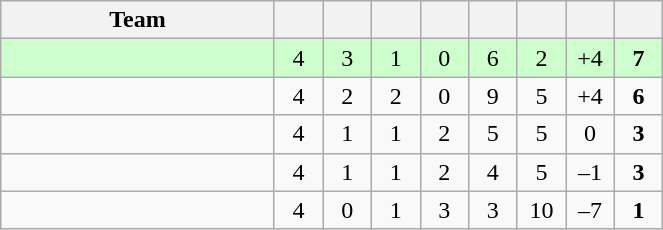<table class="wikitable" style="text-align:center">
<tr>
<th width=175>Team</th>
<th width=25></th>
<th width=25></th>
<th width=25></th>
<th width=25></th>
<th width=25></th>
<th width=25></th>
<th width=25></th>
<th width=25></th>
</tr>
<tr bgcolor=ccffcc>
<td style="text-align:left;"></td>
<td>4</td>
<td>3</td>
<td>1</td>
<td>0</td>
<td>6</td>
<td>2</td>
<td>+4</td>
<td><strong>7</strong></td>
</tr>
<tr>
<td style="text-align:left;"></td>
<td>4</td>
<td>2</td>
<td>2</td>
<td>0</td>
<td>9</td>
<td>5</td>
<td>+4</td>
<td><strong>6</strong></td>
</tr>
<tr>
<td style="text-align:left;"></td>
<td>4</td>
<td>1</td>
<td>1</td>
<td>2</td>
<td>5</td>
<td>5</td>
<td>0</td>
<td><strong>3</strong></td>
</tr>
<tr>
<td style="text-align:left;"></td>
<td>4</td>
<td>1</td>
<td>1</td>
<td>2</td>
<td>4</td>
<td>5</td>
<td>–1</td>
<td><strong>3</strong></td>
</tr>
<tr>
<td style="text-align:left;"></td>
<td>4</td>
<td>0</td>
<td>1</td>
<td>3</td>
<td>3</td>
<td>10</td>
<td>–7</td>
<td><strong>1</strong></td>
</tr>
</table>
